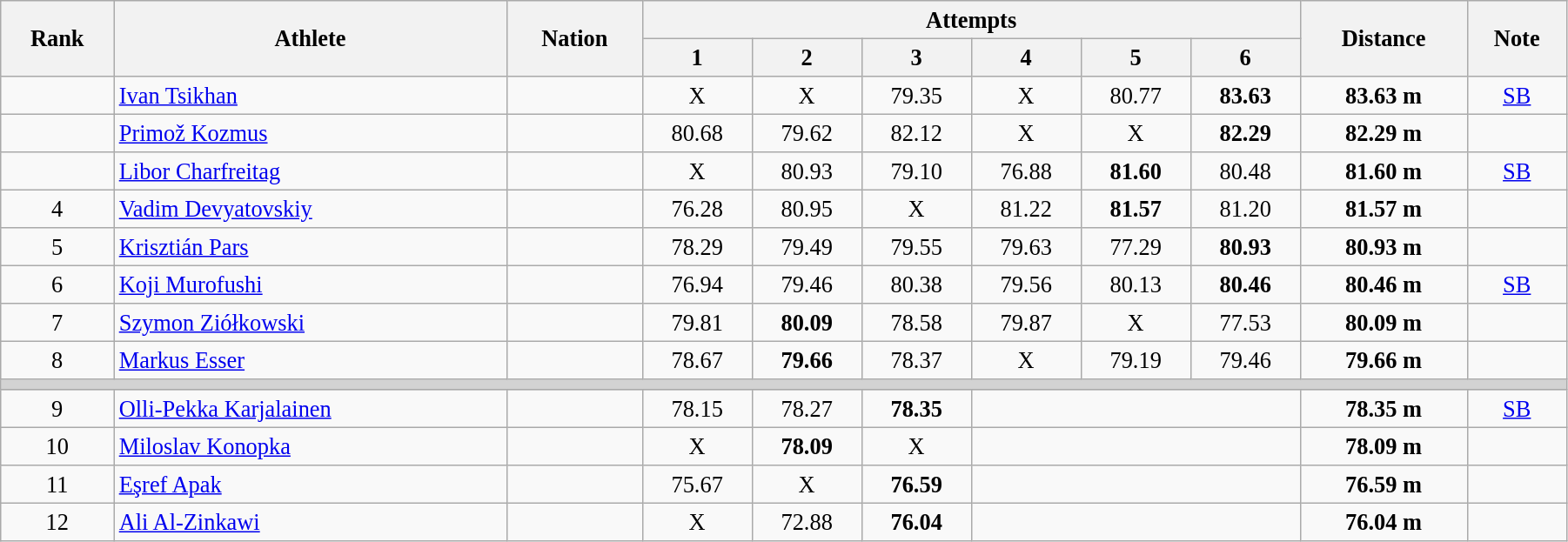<table class="wikitable" style=" text-align:center; font-size:110%;" width="95%">
<tr>
<th rowspan="2">Rank</th>
<th rowspan="2">Athlete</th>
<th rowspan="2">Nation</th>
<th colspan="6">Attempts</th>
<th rowspan="2">Distance</th>
<th rowspan="2">Note</th>
</tr>
<tr>
<th>1</th>
<th>2</th>
<th>3</th>
<th>4</th>
<th>5</th>
<th>6</th>
</tr>
<tr>
<td></td>
<td align=left><a href='#'>Ivan Tsikhan</a></td>
<td align=left></td>
<td>X</td>
<td>X</td>
<td>79.35</td>
<td>X</td>
<td>80.77</td>
<td><strong>83.63</strong></td>
<td><strong>83.63 m </strong></td>
<td><a href='#'>SB</a></td>
</tr>
<tr>
<td></td>
<td align=left><a href='#'>Primož Kozmus</a></td>
<td align=left></td>
<td>80.68</td>
<td>79.62</td>
<td>82.12</td>
<td>X</td>
<td>X</td>
<td><strong>82.29</strong></td>
<td><strong>82.29 m </strong></td>
<td></td>
</tr>
<tr>
<td></td>
<td align=left><a href='#'>Libor Charfreitag</a></td>
<td align=left></td>
<td>X</td>
<td>80.93</td>
<td>79.10</td>
<td>76.88</td>
<td><strong>81.60</strong></td>
<td>80.48</td>
<td><strong>81.60 m </strong></td>
<td><a href='#'>SB</a></td>
</tr>
<tr>
<td>4</td>
<td align=left><a href='#'>Vadim Devyatovskiy</a></td>
<td align=left></td>
<td>76.28</td>
<td>80.95</td>
<td>X</td>
<td>81.22</td>
<td><strong>81.57</strong></td>
<td>81.20</td>
<td><strong>81.57 m </strong></td>
<td></td>
</tr>
<tr>
<td>5</td>
<td align=left><a href='#'>Krisztián Pars</a></td>
<td align=left></td>
<td>78.29</td>
<td>79.49</td>
<td>79.55</td>
<td>79.63</td>
<td>77.29</td>
<td><strong>80.93</strong></td>
<td><strong>80.93 m </strong></td>
<td></td>
</tr>
<tr>
<td>6</td>
<td align=left><a href='#'>Koji Murofushi</a></td>
<td align=left></td>
<td>76.94</td>
<td>79.46</td>
<td>80.38</td>
<td>79.56</td>
<td>80.13</td>
<td><strong>80.46</strong></td>
<td><strong>80.46 m </strong></td>
<td><a href='#'>SB</a></td>
</tr>
<tr>
<td>7</td>
<td align=left><a href='#'>Szymon Ziółkowski</a></td>
<td align=left></td>
<td>79.81</td>
<td><strong>80.09</strong></td>
<td>78.58</td>
<td>79.87</td>
<td>X</td>
<td>77.53</td>
<td><strong>80.09 m </strong></td>
<td></td>
</tr>
<tr>
<td>8</td>
<td align=left><a href='#'>Markus Esser</a></td>
<td align=left></td>
<td>78.67</td>
<td><strong>79.66</strong></td>
<td>78.37</td>
<td>X</td>
<td>79.19</td>
<td>79.46</td>
<td><strong>79.66 m </strong></td>
<td></td>
</tr>
<tr>
<td colspan=11 bgcolor=lightgray></td>
</tr>
<tr>
<td>9</td>
<td align=left><a href='#'>Olli-Pekka Karjalainen</a></td>
<td align=left></td>
<td>78.15</td>
<td>78.27</td>
<td><strong>78.35</strong></td>
<td colspan="3"></td>
<td><strong>78.35 m </strong></td>
<td><a href='#'>SB</a></td>
</tr>
<tr>
<td>10</td>
<td align=left><a href='#'>Miloslav Konopka</a></td>
<td align=left></td>
<td>X</td>
<td><strong>78.09</strong></td>
<td>X</td>
<td colspan=3></td>
<td><strong>78.09 m </strong></td>
<td></td>
</tr>
<tr>
<td>11</td>
<td align=left><a href='#'>Eşref Apak</a></td>
<td align=left></td>
<td>75.67</td>
<td>X</td>
<td><strong>76.59</strong></td>
<td colspan="3"></td>
<td><strong>76.59 m </strong></td>
<td></td>
</tr>
<tr>
<td>12</td>
<td align=left><a href='#'>Ali Al-Zinkawi</a></td>
<td align=left></td>
<td>X</td>
<td>72.88</td>
<td><strong>76.04</strong></td>
<td colspan="3"></td>
<td><strong>76.04 m </strong></td>
<td></td>
</tr>
</table>
